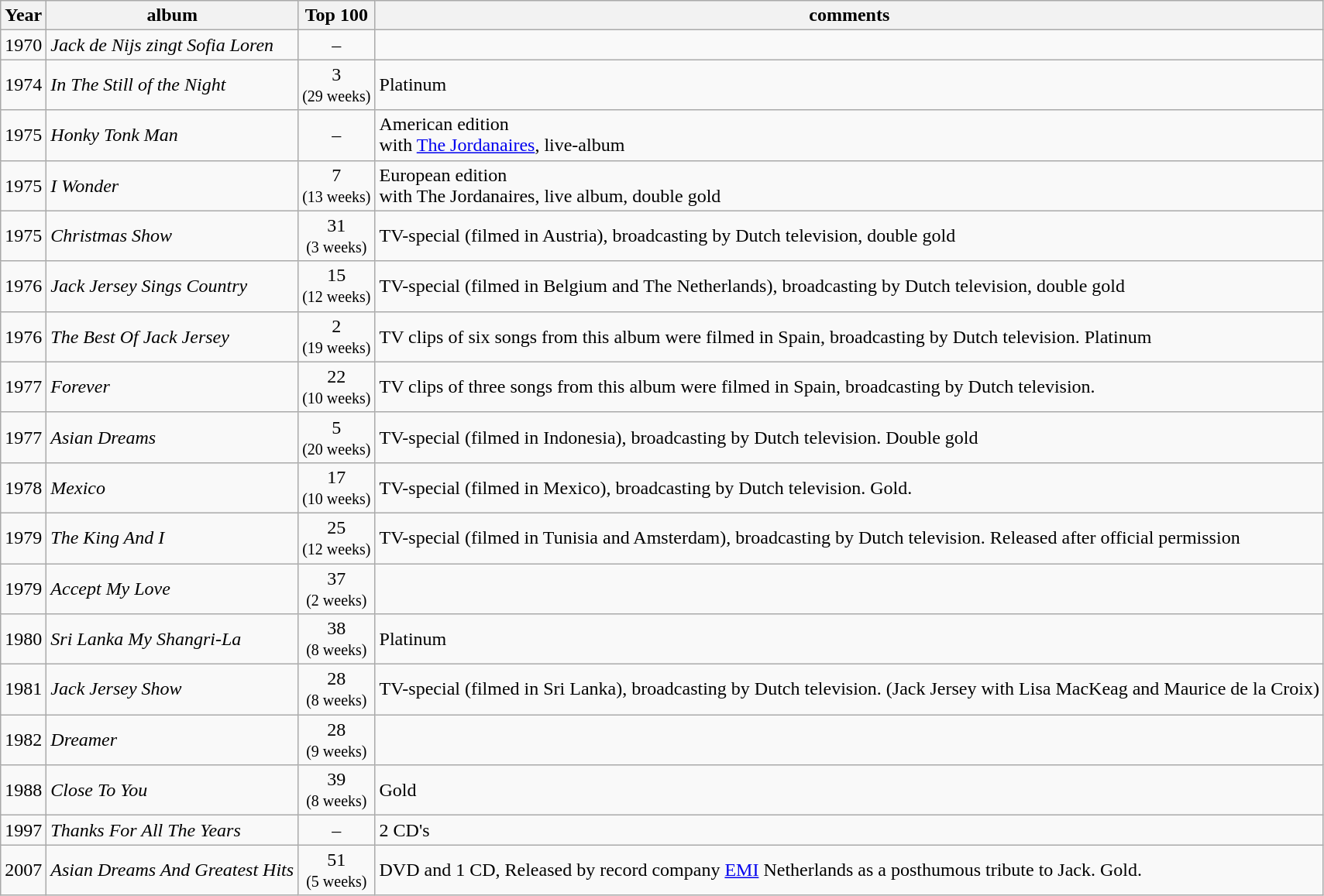<table class=wikitable>
<tr>
<th>Year</th>
<th>album</th>
<th>Top 100</th>
<th>comments</th>
</tr>
<tr align=center>
<td>1970</td>
<td align=left><em>Jack de Nijs zingt Sofia Loren</em></td>
<td>–</td>
<td align=left></td>
</tr>
<tr align=center>
<td>1974</td>
<td align=left><em>In The Still of the Night</em></td>
<td>3<br><small>(29 weeks)</small></td>
<td align=left>Platinum</td>
</tr>
<tr align=center>
<td>1975</td>
<td align=left><em>Honky Tonk Man</em></td>
<td>–</td>
<td align=left>American edition<br>with <a href='#'>The Jordanaires</a>, live-album</td>
</tr>
<tr align=center>
<td>1975</td>
<td align=left><em>I Wonder</em></td>
<td>7<br><small>(13 weeks)</small></td>
<td align=left>European edition<br>with The Jordanaires, live album, double gold</td>
</tr>
<tr align=center>
<td>1975</td>
<td align=left><em>Christmas Show</em></td>
<td>31<br><small>(3 weeks)</small></td>
<td align=left>TV-special (filmed in Austria), broadcasting by Dutch television, double gold</td>
</tr>
<tr align=center>
<td>1976</td>
<td align=left><em>Jack Jersey Sings Country</em></td>
<td>15<br><small>(12 weeks)</small></td>
<td align=left>TV-special (filmed in Belgium and The Netherlands), broadcasting by Dutch television, double gold</td>
</tr>
<tr align=center>
<td>1976</td>
<td align=left><em>The Best Of Jack Jersey</em></td>
<td>2<br><small>(19 weeks)</small></td>
<td align=left>TV clips of six songs from this album were filmed in Spain, broadcasting by Dutch television. Platinum</td>
</tr>
<tr align=center>
<td>1977</td>
<td align=left><em>Forever</em></td>
<td>22<br><small>(10 weeks)</small></td>
<td align=left>TV clips of three songs from this album were filmed in Spain, broadcasting by Dutch television.</td>
</tr>
<tr align=center>
<td>1977</td>
<td align=left><em>Asian Dreams</em></td>
<td>5<br><small>(20 weeks)</small></td>
<td align=left>TV-special (filmed in Indonesia), broadcasting by Dutch television. Double gold</td>
</tr>
<tr align=center>
<td>1978</td>
<td align=left><em>Mexico</em></td>
<td>17<br><small>(10 weeks)</small></td>
<td align=left>TV-special (filmed in Mexico), broadcasting by Dutch television. Gold.</td>
</tr>
<tr align=center>
<td>1979</td>
<td align=left><em>The King And I</em></td>
<td>25<br><small>(12 weeks)</small></td>
<td align=left>TV-special (filmed in Tunisia and Amsterdam), broadcasting by Dutch television. Released after official permission</td>
</tr>
<tr align=center>
<td>1979</td>
<td align=left><em>Accept My Love</em></td>
<td>37<br><small>(2 weeks)</small></td>
<td align=left></td>
</tr>
<tr align=center>
<td>1980</td>
<td align=left><em>Sri Lanka My Shangri-La</em></td>
<td>38<br><small>(8 weeks)</small></td>
<td align=left>Platinum</td>
</tr>
<tr align=center>
<td>1981</td>
<td align=left><em>Jack Jersey Show</em></td>
<td>28<br><small>(8 weeks)</small></td>
<td align=left>TV-special (filmed in Sri Lanka), broadcasting by Dutch television. (Jack Jersey with Lisa MacKeag and Maurice de la Croix)</td>
</tr>
<tr align=center>
<td>1982</td>
<td align=left><em>Dreamer</em></td>
<td>28<br><small>(9 weeks)</small></td>
<td align=left></td>
</tr>
<tr align=center>
<td>1988</td>
<td align=left><em>Close To You</em></td>
<td>39<br><small>(8 weeks)</small></td>
<td align=left>Gold</td>
</tr>
<tr align=center>
<td>1997</td>
<td align=left><em>Thanks For All The Years</em></td>
<td>–</td>
<td align=left>2 CD's</td>
</tr>
<tr align=center>
<td>2007</td>
<td align=left><em>Asian Dreams And Greatest Hits</em></td>
<td>51<br><small>(5 weeks)</small></td>
<td align=left>DVD and 1 CD, Released by record company <a href='#'>EMI</a> Netherlands as a posthumous tribute to Jack. Gold.</td>
</tr>
</table>
